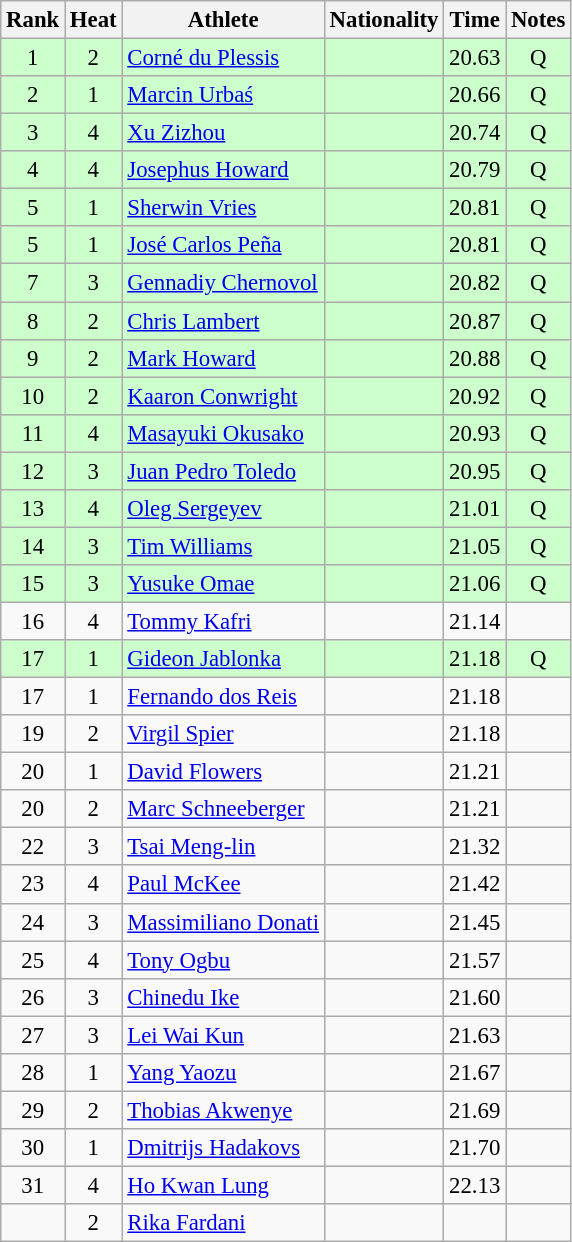<table class="wikitable sortable" style="text-align:center;font-size:95%">
<tr>
<th>Rank</th>
<th>Heat</th>
<th>Athlete</th>
<th>Nationality</th>
<th>Time</th>
<th>Notes</th>
</tr>
<tr bgcolor=ccffcc>
<td>1</td>
<td>2</td>
<td align="left"><a href='#'>Corné du Plessis</a></td>
<td align=left></td>
<td>20.63</td>
<td>Q</td>
</tr>
<tr bgcolor=ccffcc>
<td>2</td>
<td>1</td>
<td align="left"><a href='#'>Marcin Urbaś</a></td>
<td align=left></td>
<td>20.66</td>
<td>Q</td>
</tr>
<tr bgcolor=ccffcc>
<td>3</td>
<td>4</td>
<td align="left"><a href='#'>Xu Zizhou</a></td>
<td align=left></td>
<td>20.74</td>
<td>Q</td>
</tr>
<tr bgcolor=ccffcc>
<td>4</td>
<td>4</td>
<td align="left"><a href='#'>Josephus Howard</a></td>
<td align=left></td>
<td>20.79</td>
<td>Q</td>
</tr>
<tr bgcolor=ccffcc>
<td>5</td>
<td>1</td>
<td align="left"><a href='#'>Sherwin Vries</a></td>
<td align=left></td>
<td>20.81</td>
<td>Q</td>
</tr>
<tr bgcolor=ccffcc>
<td>5</td>
<td>1</td>
<td align="left"><a href='#'>José Carlos Peña</a></td>
<td align=left></td>
<td>20.81</td>
<td>Q</td>
</tr>
<tr bgcolor=ccffcc>
<td>7</td>
<td>3</td>
<td align="left"><a href='#'>Gennadiy Chernovol</a></td>
<td align=left></td>
<td>20.82</td>
<td>Q</td>
</tr>
<tr bgcolor=ccffcc>
<td>8</td>
<td>2</td>
<td align="left"><a href='#'>Chris Lambert</a></td>
<td align=left></td>
<td>20.87</td>
<td>Q</td>
</tr>
<tr bgcolor=ccffcc>
<td>9</td>
<td>2</td>
<td align="left"><a href='#'>Mark Howard</a></td>
<td align=left></td>
<td>20.88</td>
<td>Q</td>
</tr>
<tr bgcolor=ccffcc>
<td>10</td>
<td>2</td>
<td align="left"><a href='#'>Kaaron Conwright</a></td>
<td align=left></td>
<td>20.92</td>
<td>Q</td>
</tr>
<tr bgcolor=ccffcc>
<td>11</td>
<td>4</td>
<td align="left"><a href='#'>Masayuki Okusako</a></td>
<td align=left></td>
<td>20.93</td>
<td>Q</td>
</tr>
<tr bgcolor=ccffcc>
<td>12</td>
<td>3</td>
<td align="left"><a href='#'>Juan Pedro Toledo</a></td>
<td align=left></td>
<td>20.95</td>
<td>Q</td>
</tr>
<tr bgcolor=ccffcc>
<td>13</td>
<td>4</td>
<td align="left"><a href='#'>Oleg Sergeyev</a></td>
<td align=left></td>
<td>21.01</td>
<td>Q</td>
</tr>
<tr bgcolor=ccffcc>
<td>14</td>
<td>3</td>
<td align="left"><a href='#'>Tim Williams</a></td>
<td align=left></td>
<td>21.05</td>
<td>Q</td>
</tr>
<tr bgcolor=ccffcc>
<td>15</td>
<td>3</td>
<td align="left"><a href='#'>Yusuke Omae</a></td>
<td align=left></td>
<td>21.06</td>
<td>Q</td>
</tr>
<tr>
<td>16</td>
<td>4</td>
<td align="left"><a href='#'>Tommy Kafri</a></td>
<td align=left></td>
<td>21.14</td>
<td></td>
</tr>
<tr bgcolor=ccffcc>
<td>17</td>
<td>1</td>
<td align="left"><a href='#'>Gideon Jablonka</a></td>
<td align=left></td>
<td>21.18</td>
<td>Q</td>
</tr>
<tr>
<td>17</td>
<td>1</td>
<td align="left"><a href='#'>Fernando dos Reis</a></td>
<td align=left></td>
<td>21.18</td>
<td></td>
</tr>
<tr>
<td>19</td>
<td>2</td>
<td align="left"><a href='#'>Virgil Spier</a></td>
<td align=left></td>
<td>21.18</td>
<td></td>
</tr>
<tr>
<td>20</td>
<td>1</td>
<td align="left"><a href='#'>David Flowers</a></td>
<td align=left></td>
<td>21.21</td>
<td></td>
</tr>
<tr>
<td>20</td>
<td>2</td>
<td align="left"><a href='#'>Marc Schneeberger</a></td>
<td align=left></td>
<td>21.21</td>
<td></td>
</tr>
<tr>
<td>22</td>
<td>3</td>
<td align="left"><a href='#'>Tsai Meng-lin</a></td>
<td align=left></td>
<td>21.32</td>
<td></td>
</tr>
<tr>
<td>23</td>
<td>4</td>
<td align="left"><a href='#'>Paul McKee</a></td>
<td align=left></td>
<td>21.42</td>
<td></td>
</tr>
<tr>
<td>24</td>
<td>3</td>
<td align="left"><a href='#'>Massimiliano Donati</a></td>
<td align=left></td>
<td>21.45</td>
<td></td>
</tr>
<tr>
<td>25</td>
<td>4</td>
<td align="left"><a href='#'>Tony Ogbu</a></td>
<td align=left></td>
<td>21.57</td>
<td></td>
</tr>
<tr>
<td>26</td>
<td>3</td>
<td align="left"><a href='#'>Chinedu Ike</a></td>
<td align=left></td>
<td>21.60</td>
<td></td>
</tr>
<tr>
<td>27</td>
<td>3</td>
<td align="left"><a href='#'>Lei Wai Kun</a></td>
<td align=left></td>
<td>21.63</td>
<td></td>
</tr>
<tr>
<td>28</td>
<td>1</td>
<td align="left"><a href='#'>Yang Yaozu</a></td>
<td align=left></td>
<td>21.67</td>
<td></td>
</tr>
<tr>
<td>29</td>
<td>2</td>
<td align="left"><a href='#'>Thobias Akwenye</a></td>
<td align=left></td>
<td>21.69</td>
<td></td>
</tr>
<tr>
<td>30</td>
<td>1</td>
<td align="left"><a href='#'>Dmitrijs Hadakovs</a></td>
<td align=left></td>
<td>21.70</td>
<td></td>
</tr>
<tr>
<td>31</td>
<td>4</td>
<td align="left"><a href='#'>Ho Kwan Lung</a></td>
<td align=left></td>
<td>22.13</td>
<td></td>
</tr>
<tr>
<td></td>
<td>2</td>
<td align="left"><a href='#'>Rika Fardani</a></td>
<td align=left></td>
<td></td>
<td></td>
</tr>
</table>
